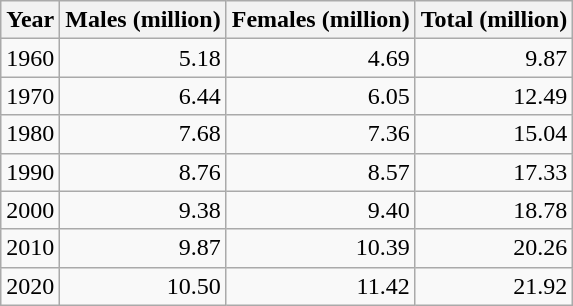<table class="wikitable" border="1">
<tr>
<th>Year</th>
<th>Males (million)</th>
<th>Females (million)</th>
<th>Total (million)</th>
</tr>
<tr>
<td>1960</td>
<td style="text-align: right;">5.18</td>
<td style="text-align: right;">4.69</td>
<td style="text-align: right;">9.87</td>
</tr>
<tr>
<td>1970</td>
<td style="text-align: right;">6.44</td>
<td style="text-align: right;">6.05</td>
<td style="text-align: right;">12.49</td>
</tr>
<tr>
<td>1980</td>
<td style="text-align: right;">7.68</td>
<td style="text-align: right;">7.36</td>
<td style="text-align: right;">15.04</td>
</tr>
<tr>
<td>1990</td>
<td style="text-align: right;">8.76</td>
<td style="text-align: right;">8.57</td>
<td style="text-align: right;">17.33</td>
</tr>
<tr>
<td>2000</td>
<td style="text-align: right;">9.38</td>
<td style="text-align: right;">9.40</td>
<td style="text-align: right;">18.78</td>
</tr>
<tr>
<td>2010</td>
<td style="text-align: right;">9.87</td>
<td style="text-align: right;">10.39</td>
<td style="text-align: right;">20.26</td>
</tr>
<tr>
<td>2020</td>
<td style="text-align: right;">10.50</td>
<td style="text-align: right;">11.42</td>
<td style="text-align: right;">21.92</td>
</tr>
</table>
